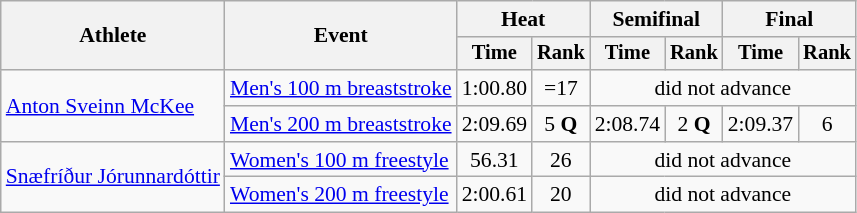<table class=wikitable style="font-size:90%; text-align:center">
<tr>
<th rowspan="2">Athlete</th>
<th rowspan="2">Event</th>
<th colspan="2">Heat</th>
<th colspan="2">Semifinal</th>
<th colspan="2">Final</th>
</tr>
<tr style="font-size:95%">
<th>Time</th>
<th>Rank</th>
<th>Time</th>
<th>Rank</th>
<th>Time</th>
<th>Rank</th>
</tr>
<tr>
<td align=left rowspan=2><a href='#'>Anton Sveinn McKee</a></td>
<td align=left><a href='#'>Men's 100 m breaststroke</a></td>
<td>1:00.80</td>
<td>=17</td>
<td colspan=4>did not advance</td>
</tr>
<tr>
<td align=left><a href='#'>Men's 200 m breaststroke</a></td>
<td>2:09.69</td>
<td>5 <strong>Q</strong></td>
<td>2:08.74</td>
<td>2 <strong>Q</strong></td>
<td>2:09.37</td>
<td>6</td>
</tr>
<tr>
<td align=left rowspan=2><a href='#'>Snæfríður Jórunnardóttir</a></td>
<td align=left><a href='#'>Women's 100 m freestyle</a></td>
<td>56.31</td>
<td>26</td>
<td colspan=4>did not advance</td>
</tr>
<tr>
<td align=left><a href='#'>Women's 200 m freestyle</a></td>
<td>2:00.61</td>
<td>20</td>
<td colspan=4>did not advance</td>
</tr>
</table>
